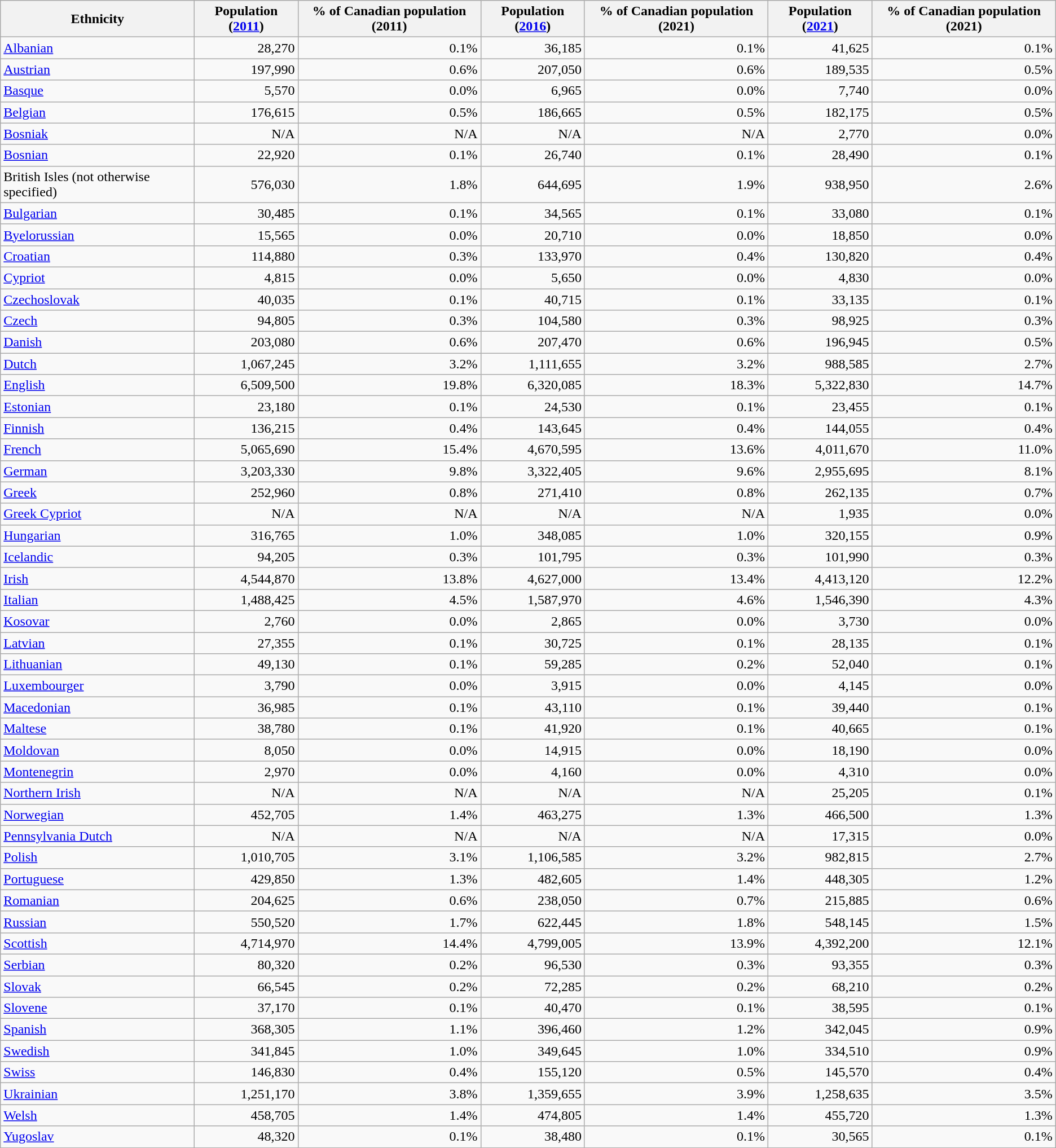<table class="sort wikitable sortable" font-size:90%;">
<tr>
<th>Ethnicity</th>
<th>Population (<a href='#'>2011</a>)</th>
<th>% of Canadian population (2011)</th>
<th>Population (<a href='#'>2016</a>)</th>
<th>% of Canadian population (2021)</th>
<th>Population (<a href='#'>2021</a>)</th>
<th>% of Canadian population (2021)</th>
</tr>
<tr>
<td><a href='#'>Albanian</a></td>
<td align="right">28,270</td>
<td align="right">0.1%</td>
<td align="right">36,185</td>
<td align="right">0.1%</td>
<td align="right">41,625</td>
<td align="right">0.1%</td>
</tr>
<tr>
<td><a href='#'>Austrian</a></td>
<td align="right">197,990</td>
<td align="right">0.6%</td>
<td align="right">207,050</td>
<td align="right">0.6%</td>
<td align="right">189,535</td>
<td align="right">0.5%</td>
</tr>
<tr>
<td><a href='#'>Basque</a></td>
<td align="right">5,570</td>
<td align="right">0.0%</td>
<td align="right">6,965</td>
<td align="right">0.0%</td>
<td align="right">7,740</td>
<td align="right">0.0%</td>
</tr>
<tr>
<td><a href='#'>Belgian</a></td>
<td align="right">176,615</td>
<td align="right">0.5%</td>
<td align="right">186,665</td>
<td align="right">0.5%</td>
<td align="right">182,175</td>
<td align="right">0.5%</td>
</tr>
<tr>
<td><a href='#'>Bosniak</a></td>
<td align="right">N/A</td>
<td align="right">N/A</td>
<td align="right">N/A</td>
<td align="right">N/A</td>
<td align="right">2,770</td>
<td align="right">0.0%</td>
</tr>
<tr>
<td><a href='#'>Bosnian</a></td>
<td align="right">22,920</td>
<td align="right">0.1%</td>
<td align="right">26,740</td>
<td align="right">0.1%</td>
<td align="right">28,490</td>
<td align="right">0.1%</td>
</tr>
<tr>
<td>British Isles (not otherwise specified)</td>
<td align="right">576,030</td>
<td align="right">1.8%</td>
<td align="right">644,695</td>
<td align="right">1.9%</td>
<td align="right">938,950</td>
<td align="right">2.6%</td>
</tr>
<tr>
<td><a href='#'>Bulgarian</a></td>
<td align="right">30,485</td>
<td align="right">0.1%</td>
<td align="right">34,565</td>
<td align="right">0.1%</td>
<td align="right">33,080</td>
<td align="right">0.1%</td>
</tr>
<tr>
<td><a href='#'>Byelorussian</a></td>
<td align="right">15,565</td>
<td align="right">0.0%</td>
<td align="right">20,710</td>
<td align="right">0.0%</td>
<td align="right">18,850</td>
<td align="right">0.0%</td>
</tr>
<tr>
<td><a href='#'>Croatian</a></td>
<td align="right">114,880</td>
<td align="right">0.3%</td>
<td align="right">133,970</td>
<td align="right">0.4%</td>
<td align="right">130,820</td>
<td align="right">0.4%</td>
</tr>
<tr>
<td><a href='#'>Cypriot</a></td>
<td align="right">4,815</td>
<td align="right">0.0%</td>
<td align="right">5,650</td>
<td align="right">0.0%</td>
<td align="right">4,830</td>
<td align="right">0.0%</td>
</tr>
<tr>
<td><a href='#'>Czechoslovak</a></td>
<td align="right">40,035</td>
<td align="right">0.1%</td>
<td align="right">40,715</td>
<td align="right">0.1%</td>
<td align="right">33,135</td>
<td align="right">0.1%</td>
</tr>
<tr>
<td><a href='#'>Czech</a></td>
<td align="right">94,805</td>
<td align="right">0.3%</td>
<td align="right">104,580</td>
<td align="right">0.3%</td>
<td align="right">98,925</td>
<td align="right">0.3%</td>
</tr>
<tr>
<td><a href='#'>Danish</a></td>
<td align="right">203,080</td>
<td align="right">0.6%</td>
<td align="right">207,470</td>
<td align="right">0.6%</td>
<td align="right">196,945</td>
<td align="right">0.5%</td>
</tr>
<tr>
<td><a href='#'>Dutch</a></td>
<td align="right">1,067,245</td>
<td align="right">3.2%</td>
<td align="right">1,111,655</td>
<td align="right">3.2%</td>
<td align="right">988,585</td>
<td align="right">2.7%</td>
</tr>
<tr>
<td><a href='#'>English</a></td>
<td align="right">6,509,500</td>
<td align="right">19.8%</td>
<td align="right">6,320,085</td>
<td align="right">18.3%</td>
<td align="right">5,322,830</td>
<td align="right">14.7%</td>
</tr>
<tr>
<td><a href='#'>Estonian</a></td>
<td align="right">23,180</td>
<td align="right">0.1%</td>
<td align="right">24,530</td>
<td align="right">0.1%</td>
<td align="right">23,455</td>
<td align="right">0.1%</td>
</tr>
<tr>
<td><a href='#'>Finnish</a></td>
<td align="right">136,215</td>
<td align="right">0.4%</td>
<td align="right">143,645</td>
<td align="right">0.4%</td>
<td align="right">144,055</td>
<td align="right">0.4%</td>
</tr>
<tr>
<td><a href='#'>French</a></td>
<td align="right">5,065,690</td>
<td align="right">15.4%</td>
<td align="right">4,670,595</td>
<td align="right">13.6%</td>
<td align="right">4,011,670</td>
<td align="right">11.0%</td>
</tr>
<tr>
<td><a href='#'>German</a></td>
<td align="right">3,203,330</td>
<td align="right">9.8%</td>
<td align="right">3,322,405</td>
<td align="right">9.6%</td>
<td align="right">2,955,695</td>
<td align="right">8.1%</td>
</tr>
<tr>
<td><a href='#'>Greek</a></td>
<td align="right">252,960</td>
<td align="right">0.8%</td>
<td align="right">271,410</td>
<td align="right">0.8%</td>
<td align="right">262,135</td>
<td align="right">0.7%</td>
</tr>
<tr>
<td><a href='#'>Greek Cypriot</a></td>
<td align="right">N/A</td>
<td align="right">N/A</td>
<td align="right">N/A</td>
<td align="right">N/A</td>
<td align="right">1,935</td>
<td align="right">0.0%</td>
</tr>
<tr>
<td><a href='#'>Hungarian</a></td>
<td align="right">316,765</td>
<td align="right">1.0%</td>
<td align="right">348,085</td>
<td align="right">1.0%</td>
<td align="right">320,155</td>
<td align="right">0.9%</td>
</tr>
<tr>
<td><a href='#'>Icelandic</a></td>
<td align="right">94,205</td>
<td align="right">0.3%</td>
<td align="right">101,795</td>
<td align="right">0.3%</td>
<td align="right">101,990</td>
<td align="right">0.3%</td>
</tr>
<tr>
<td><a href='#'>Irish</a></td>
<td align="right">4,544,870</td>
<td align="right">13.8%</td>
<td align="right">4,627,000</td>
<td align="right">13.4%</td>
<td align="right">4,413,120</td>
<td align="right">12.2%</td>
</tr>
<tr>
<td><a href='#'>Italian</a></td>
<td align="right">1,488,425</td>
<td align="right">4.5%</td>
<td align="right">1,587,970</td>
<td align="right">4.6%</td>
<td align="right">1,546,390</td>
<td align="right">4.3%</td>
</tr>
<tr>
<td><a href='#'>Kosovar</a></td>
<td align="right">2,760</td>
<td align="right">0.0%</td>
<td align="right">2,865</td>
<td align="right">0.0%</td>
<td align="right">3,730</td>
<td align="right">0.0%</td>
</tr>
<tr>
<td><a href='#'>Latvian</a></td>
<td align="right">27,355</td>
<td align="right">0.1%</td>
<td align="right">30,725</td>
<td align="right">0.1%</td>
<td align="right">28,135</td>
<td align="right">0.1%</td>
</tr>
<tr>
<td><a href='#'>Lithuanian</a></td>
<td align="right">49,130</td>
<td align="right">0.1%</td>
<td align="right">59,285</td>
<td align="right">0.2%</td>
<td align="right">52,040</td>
<td align="right">0.1%</td>
</tr>
<tr>
<td><a href='#'>Luxembourger</a></td>
<td align="right">3,790</td>
<td align="right">0.0%</td>
<td align="right">3,915</td>
<td align="right">0.0%</td>
<td align="right">4,145</td>
<td align="right">0.0%</td>
</tr>
<tr>
<td><a href='#'>Macedonian</a></td>
<td align="right">36,985</td>
<td align="right">0.1%</td>
<td align="right">43,110</td>
<td align="right">0.1%</td>
<td align="right">39,440</td>
<td align="right">0.1%</td>
</tr>
<tr>
<td><a href='#'>Maltese</a></td>
<td align="right">38,780</td>
<td align="right">0.1%</td>
<td align="right">41,920</td>
<td align="right">0.1%</td>
<td align="right">40,665</td>
<td align="right">0.1%</td>
</tr>
<tr>
<td><a href='#'>Moldovan</a></td>
<td align="right">8,050</td>
<td align="right">0.0%</td>
<td align="right">14,915</td>
<td align="right">0.0%</td>
<td align="right">18,190</td>
<td align="right">0.0%</td>
</tr>
<tr>
<td><a href='#'>Montenegrin</a></td>
<td align="right">2,970</td>
<td align="right">0.0%</td>
<td align="right">4,160</td>
<td align="right">0.0%</td>
<td align="right">4,310</td>
<td align="right">0.0%</td>
</tr>
<tr>
<td><a href='#'>Northern Irish</a></td>
<td align="right">N/A</td>
<td align="right">N/A</td>
<td align="right">N/A</td>
<td align="right">N/A</td>
<td align="right">25,205</td>
<td align="right">0.1%</td>
</tr>
<tr>
<td><a href='#'>Norwegian</a></td>
<td align="right">452,705</td>
<td align="right">1.4%</td>
<td align="right">463,275</td>
<td align="right">1.3%</td>
<td align="right">466,500</td>
<td align="right">1.3%</td>
</tr>
<tr>
<td><a href='#'>Pennsylvania Dutch</a></td>
<td align="right">N/A</td>
<td align="right">N/A</td>
<td align="right">N/A</td>
<td align="right">N/A</td>
<td align="right">17,315</td>
<td align="right">0.0%</td>
</tr>
<tr>
<td><a href='#'>Polish</a></td>
<td align="right">1,010,705</td>
<td align="right">3.1%</td>
<td align="right">1,106,585</td>
<td align="right">3.2%</td>
<td align="right">982,815</td>
<td align="right">2.7%</td>
</tr>
<tr>
<td><a href='#'>Portuguese</a></td>
<td align="right">429,850</td>
<td align="right">1.3%</td>
<td align="right">482,605</td>
<td align="right">1.4%</td>
<td align="right">448,305</td>
<td align="right">1.2%</td>
</tr>
<tr>
<td><a href='#'>Romanian</a></td>
<td align="right">204,625</td>
<td align="right">0.6%</td>
<td align="right">238,050</td>
<td align="right">0.7%</td>
<td align="right">215,885</td>
<td align="right">0.6%</td>
</tr>
<tr>
<td><a href='#'>Russian</a></td>
<td align="right">550,520</td>
<td align="right">1.7%</td>
<td align="right">622,445</td>
<td align="right">1.8%</td>
<td align="right">548,145</td>
<td align="right">1.5%</td>
</tr>
<tr>
<td><a href='#'>Scottish</a></td>
<td align="right">4,714,970</td>
<td align="right">14.4%</td>
<td align="right">4,799,005</td>
<td align="right">13.9%</td>
<td align="right">4,392,200</td>
<td align="right">12.1%</td>
</tr>
<tr>
<td><a href='#'>Serbian</a></td>
<td align="right">80,320</td>
<td align="right">0.2%</td>
<td align="right">96,530</td>
<td align="right">0.3%</td>
<td align="right">93,355</td>
<td align="right">0.3%</td>
</tr>
<tr>
<td><a href='#'>Slovak</a></td>
<td align="right">66,545</td>
<td align="right">0.2%</td>
<td align="right">72,285</td>
<td align="right">0.2%</td>
<td align="right">68,210</td>
<td align="right">0.2%</td>
</tr>
<tr>
<td><a href='#'>Slovene</a></td>
<td align="right">37,170</td>
<td align="right">0.1%</td>
<td align="right">40,470</td>
<td align="right">0.1%</td>
<td align="right">38,595</td>
<td align="right">0.1%</td>
</tr>
<tr>
<td><a href='#'>Spanish</a></td>
<td align="right">368,305</td>
<td align="right">1.1%</td>
<td align="right">396,460</td>
<td align="right">1.2%</td>
<td align="right">342,045</td>
<td align="right">0.9%</td>
</tr>
<tr>
<td><a href='#'>Swedish</a></td>
<td align="right">341,845</td>
<td align="right">1.0%</td>
<td align="right">349,645</td>
<td align="right">1.0%</td>
<td align="right">334,510</td>
<td align="right">0.9%</td>
</tr>
<tr>
<td><a href='#'>Swiss</a></td>
<td align="right">146,830</td>
<td align="right">0.4%</td>
<td align="right">155,120</td>
<td align="right">0.5%</td>
<td align="right">145,570</td>
<td align="right">0.4%</td>
</tr>
<tr>
<td><a href='#'>Ukrainian</a></td>
<td align="right">1,251,170</td>
<td align="right">3.8%</td>
<td align="right">1,359,655</td>
<td align="right">3.9%</td>
<td align="right">1,258,635</td>
<td align="right">3.5%</td>
</tr>
<tr>
<td><a href='#'>Welsh</a></td>
<td align="right">458,705</td>
<td align="right">1.4%</td>
<td align="right">474,805</td>
<td align="right">1.4%</td>
<td align="right">455,720</td>
<td align="right">1.3%</td>
</tr>
<tr>
<td><a href='#'>Yugoslav</a></td>
<td align="right">48,320</td>
<td align="right">0.1%</td>
<td align="right">38,480</td>
<td align="right">0.1%</td>
<td align="right">30,565</td>
<td align="right">0.1%</td>
</tr>
</table>
